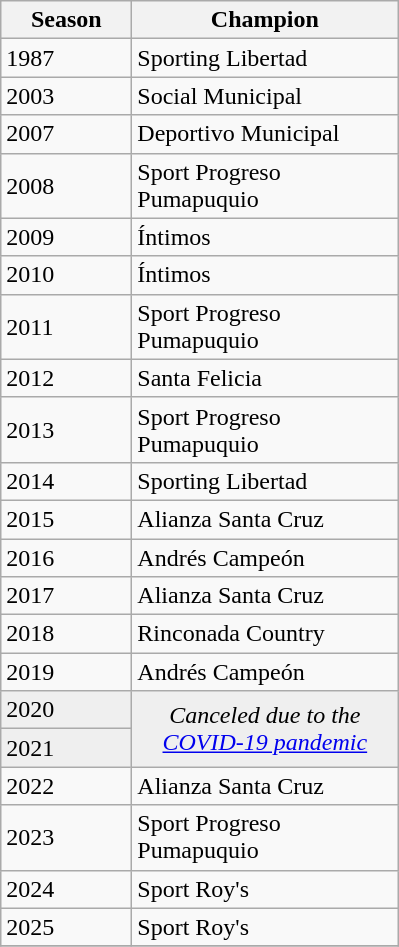<table class="wikitable sortable">
<tr>
<th width=80px>Season</th>
<th width=170px>Champion</th>
</tr>
<tr>
<td>1987</td>
<td>Sporting Libertad</td>
</tr>
<tr>
<td>2003</td>
<td>Social Municipal</td>
</tr>
<tr>
<td>2007</td>
<td>Deportivo Municipal</td>
</tr>
<tr>
<td>2008</td>
<td>Sport Progreso Pumapuquio</td>
</tr>
<tr>
<td>2009</td>
<td>Íntimos</td>
</tr>
<tr>
<td>2010</td>
<td>Íntimos</td>
</tr>
<tr>
<td>2011</td>
<td>Sport Progreso Pumapuquio</td>
</tr>
<tr>
<td>2012</td>
<td>Santa Felicia</td>
</tr>
<tr>
<td>2013</td>
<td>Sport Progreso Pumapuquio</td>
</tr>
<tr>
<td>2014</td>
<td>Sporting Libertad</td>
</tr>
<tr>
<td>2015</td>
<td>Alianza Santa Cruz</td>
</tr>
<tr>
<td>2016</td>
<td>Andrés Campeón</td>
</tr>
<tr>
<td>2017</td>
<td>Alianza Santa Cruz</td>
</tr>
<tr>
<td>2018</td>
<td>Rinconada Country</td>
</tr>
<tr>
<td>2019</td>
<td>Andrés Campeón</td>
</tr>
<tr bgcolor=#efefef>
<td>2020</td>
<td rowspan=2 colspan="1" align=center><em>Canceled due to the <a href='#'>COVID-19 pandemic</a></em></td>
</tr>
<tr bgcolor=#efefef>
<td>2021</td>
</tr>
<tr>
<td>2022</td>
<td>Alianza Santa Cruz</td>
</tr>
<tr>
<td>2023</td>
<td>Sport Progreso Pumapuquio</td>
</tr>
<tr>
<td>2024</td>
<td>Sport Roy's</td>
</tr>
<tr>
<td>2025</td>
<td>Sport Roy's</td>
</tr>
<tr>
</tr>
</table>
